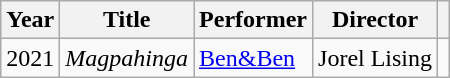<table class="wikitable">
<tr>
<th>Year</th>
<th>Title</th>
<th>Performer</th>
<th>Director</th>
<th></th>
</tr>
<tr>
<td>2021</td>
<td><em>Magpahinga</em></td>
<td><a href='#'>Ben&Ben</a></td>
<td>Jorel Lising</td>
<td></td>
</tr>
</table>
